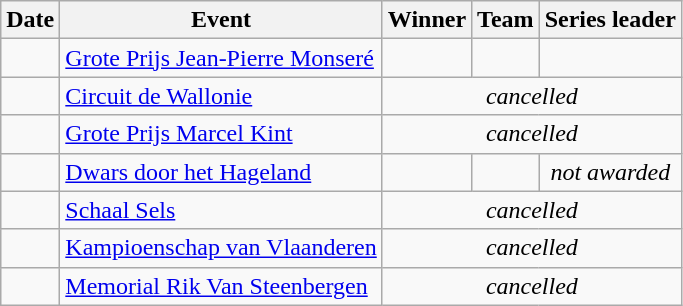<table class="wikitable sortable">
<tr>
<th>Date</th>
<th>Event</th>
<th>Winner</th>
<th>Team</th>
<th class="unsortable">Series leader</th>
</tr>
<tr>
<td></td>
<td><a href='#'>Grote Prijs Jean-Pierre Monseré</a></td>
<td></td>
<td></td>
<td></td>
</tr>
<tr>
<td></td>
<td><a href='#'>Circuit de Wallonie</a></td>
<td colspan=3 align=center><em>cancelled</em></td>
</tr>
<tr>
<td></td>
<td><a href='#'>Grote Prijs Marcel Kint</a></td>
<td colspan=3 align=center><em>cancelled</em></td>
</tr>
<tr>
<td></td>
<td><a href='#'>Dwars door het Hageland</a></td>
<td></td>
<td></td>
<td align=center><em>not awarded</em></td>
</tr>
<tr>
<td></td>
<td><a href='#'>Schaal Sels</a></td>
<td colspan=3 align=center><em>cancelled</em></td>
</tr>
<tr>
<td></td>
<td><a href='#'>Kampioenschap van Vlaanderen</a></td>
<td colspan=3 align=center><em>cancelled</em></td>
</tr>
<tr>
<td></td>
<td><a href='#'>Memorial Rik Van Steenbergen</a></td>
<td colspan=3 align=center><em>cancelled</em></td>
</tr>
</table>
